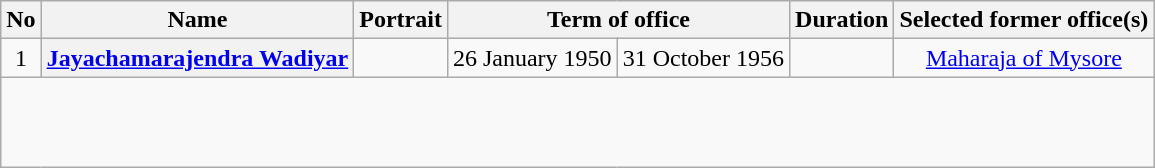<table class="wikitable">
<tr>
<th>No</th>
<th>Name</th>
<th>Portrait</th>
<th colspan=2>Term of office</th>
<th scope=col>Duration</th>
<th>Selected former office(s)</th>
</tr>
<tr align=center>
<td>1</td>
<th><a href='#'>Jayachamarajendra Wadiyar</a></th>
<td></td>
<td>26 January 1950</td>
<td>31 October 1956</td>
<td></td>
<td><a href='#'>Maharaja of Mysore</a></td>
</tr>
<tr align=center style="height: 60px;">
</tr>
</table>
